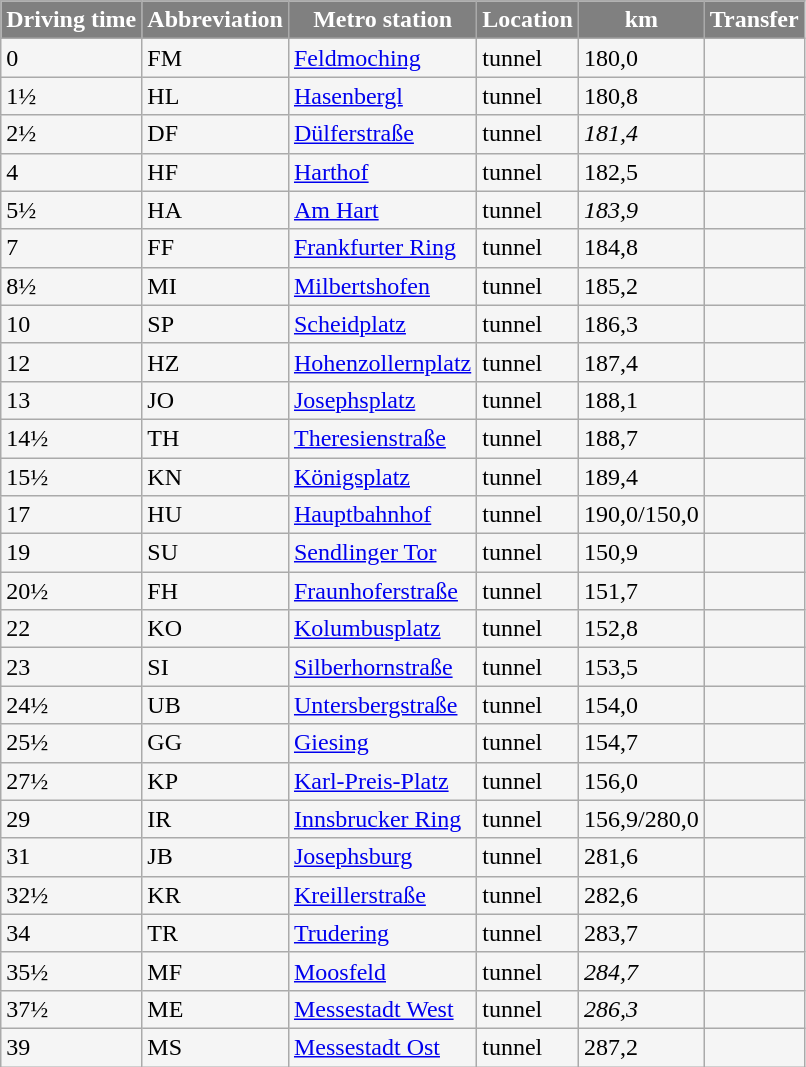<table class="wikitable">
<tr>
<th style="color: white; background: #808080;">Driving time</th>
<th style="color: white; background: #808080;">Abbreviation</th>
<th style="color: white; background: #808080;">Metro station</th>
<th style="color: white; background: #808080;">Location</th>
<th style="color: white; background: #808080;">km</th>
<th style="color: white; background: #808080;">Transfer</th>
</tr>
<tr style="background:#F5F5F5">
<td>0</td>
<td>FM</td>
<td><a href='#'>Feldmoching</a></td>
<td>tunnel</td>
<td>180,0</td>
<td>  </td>
</tr>
<tr style="background:#F5F5F5">
<td>1½</td>
<td>HL</td>
<td><a href='#'>Hasenbergl</a></td>
<td>tunnel</td>
<td>180,8</td>
<td></td>
</tr>
<tr style="background:#F5F5F5">
<td>2½</td>
<td>DF</td>
<td><a href='#'>Dülferstraße</a></td>
<td>tunnel</td>
<td><em>181,4</em></td>
<td></td>
</tr>
<tr style="background:#F5F5F5">
<td>4</td>
<td>HF</td>
<td><a href='#'>Harthof</a></td>
<td>tunnel</td>
<td>182,5</td>
<td></td>
</tr>
<tr style="background:#F5F5F5">
<td>5½</td>
<td>HA</td>
<td><a href='#'>Am Hart</a></td>
<td>tunnel</td>
<td><em>183,9</em></td>
<td></td>
</tr>
<tr style="background:#F5F5F5">
<td>7</td>
<td>FF</td>
<td><a href='#'>Frankfurter Ring</a></td>
<td>tunnel</td>
<td>184,8</td>
<td></td>
</tr>
<tr style="background:#F5F5F5">
<td>8½</td>
<td>MI</td>
<td><a href='#'>Milbertshofen</a></td>
<td>tunnel</td>
<td>185,2</td>
<td></td>
</tr>
<tr style="background:#F5F5F5">
<td>10</td>
<td>SP</td>
<td><a href='#'>Scheidplatz</a></td>
<td>tunnel</td>
<td>186,3</td>
<td>  </td>
</tr>
<tr style="background:#F5F5F5">
<td>12</td>
<td>HZ</td>
<td><a href='#'>Hohenzollernplatz</a></td>
<td>tunnel</td>
<td>187,4</td>
<td> </td>
</tr>
<tr style="background:#F5F5F5">
<td>13</td>
<td>JO</td>
<td><a href='#'>Josephsplatz</a></td>
<td>tunnel</td>
<td>188,1</td>
<td></td>
</tr>
<tr style="background:#F5F5F5">
<td>14½</td>
<td>TH</td>
<td><a href='#'>Theresienstraße</a></td>
<td>tunnel</td>
<td>188,7</td>
<td></td>
</tr>
<tr style="background:#F5F5F5">
<td>15½</td>
<td>KN</td>
<td><a href='#'>Königsplatz</a></td>
<td>tunnel</td>
<td>189,4</td>
<td></td>
</tr>
<tr style="background:#F5F5F5">
<td>17</td>
<td>HU</td>
<td><a href='#'>Hauptbahnhof</a></td>
<td>tunnel</td>
<td>190,0/150,0</td>
<td>       </td>
</tr>
<tr style="background:#F5F5F5">
<td>19</td>
<td>SU</td>
<td><a href='#'>Sendlinger Tor</a></td>
<td>tunnel</td>
<td>150,9</td>
<td>    </td>
</tr>
<tr style="background:#F5F5F5">
<td>20½</td>
<td>FH</td>
<td><a href='#'>Fraunhoferstraße</a></td>
<td>tunnel</td>
<td>151,7</td>
<td> </td>
</tr>
<tr style="background:#F5F5F5">
<td>22</td>
<td>KO</td>
<td><a href='#'>Kolumbusplatz</a></td>
<td>tunnel</td>
<td>152,8</td>
<td> </td>
</tr>
<tr style="background:#F5F5F5">
<td>23</td>
<td>SI</td>
<td><a href='#'>Silberhornstraße</a></td>
<td>tunnel</td>
<td>153,5</td>
<td> </td>
</tr>
<tr style="background:#F5F5F5">
<td>24½</td>
<td>UB</td>
<td><a href='#'>Untersbergstraße</a></td>
<td>tunnel</td>
<td>154,0</td>
<td></td>
</tr>
<tr style="background:#F5F5F5">
<td>25½</td>
<td>GG</td>
<td><a href='#'>Giesing</a></td>
<td>tunnel</td>
<td>154,7</td>
<td>  </td>
</tr>
<tr style="background:#F5F5F5">
<td>27½</td>
<td>KP</td>
<td><a href='#'>Karl-Preis-Platz</a></td>
<td>tunnel</td>
<td>156,0</td>
<td></td>
</tr>
<tr style="background:#F5F5F5">
<td>29</td>
<td>IR</td>
<td><a href='#'>Innsbrucker Ring</a></td>
<td>tunnel</td>
<td>156,9/280,0</td>
<td></td>
</tr>
<tr style="background:#F5F5F5">
<td>31</td>
<td>JB</td>
<td><a href='#'>Josephsburg</a></td>
<td>tunnel</td>
<td>281,6</td>
<td></td>
</tr>
<tr style="background:#F5F5F5">
<td>32½</td>
<td>KR</td>
<td><a href='#'>Kreillerstraße</a></td>
<td>tunnel</td>
<td>282,6</td>
<td></td>
</tr>
<tr style="background:#F5F5F5">
<td>34</td>
<td>TR</td>
<td><a href='#'>Trudering</a></td>
<td>tunnel</td>
<td>283,7</td>
<td>  </td>
</tr>
<tr style="background:#F5F5F5">
<td>35½</td>
<td>MF</td>
<td><a href='#'>Moosfeld</a></td>
<td>tunnel</td>
<td><em>284,7</em></td>
<td></td>
</tr>
<tr style="background:#F5F5F5">
<td>37½</td>
<td>ME</td>
<td><a href='#'>Messestadt West</a></td>
<td>tunnel</td>
<td><em>286,3</em></td>
<td></td>
</tr>
<tr style="background:#F5F5F5">
<td>39</td>
<td>MS</td>
<td><a href='#'>Messestadt Ost</a></td>
<td>tunnel</td>
<td>287,2</td>
<td></td>
</tr>
</table>
